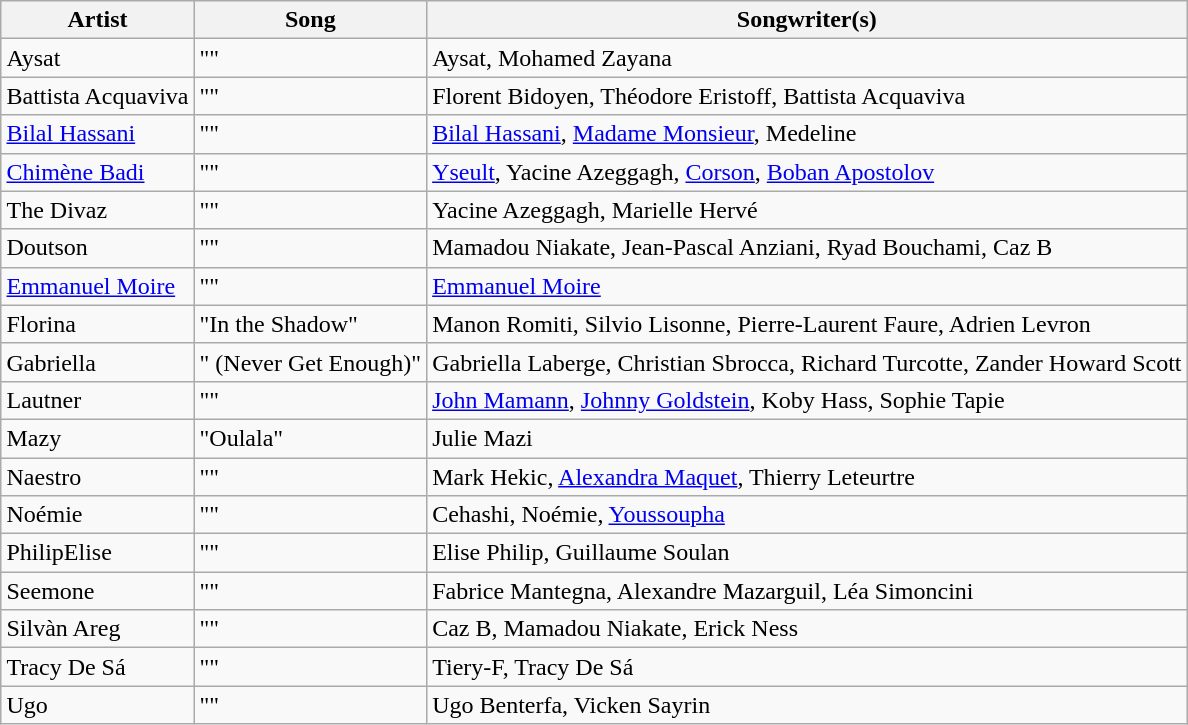<table class="sortable wikitable" style="margin: 1em auto 1em auto">
<tr>
<th>Artist</th>
<th>Song</th>
<th class="unsortable">Songwriter(s)</th>
</tr>
<tr>
<td>Aysat</td>
<td>""</td>
<td>Aysat, Mohamed Zayana</td>
</tr>
<tr>
<td>Battista Acquaviva</td>
<td>""</td>
<td>Florent Bidoyen, Théodore Eristoff, Battista Acquaviva</td>
</tr>
<tr>
<td><a href='#'>Bilal Hassani</a></td>
<td>""</td>
<td><a href='#'>Bilal Hassani</a>, <a href='#'>Madame Monsieur</a>, Medeline</td>
</tr>
<tr>
<td><a href='#'>Chimène Badi</a></td>
<td>""</td>
<td><a href='#'>Yseult</a>, Yacine Azeggagh, <a href='#'>Corson</a>, <a href='#'>Boban Apostolov</a></td>
</tr>
<tr>
<td data-sort-value="Divas, The">The Divaz</td>
<td>""</td>
<td>Yacine Azeggagh, Marielle Hervé</td>
</tr>
<tr>
<td>Doutson</td>
<td>""</td>
<td>Mamadou Niakate, Jean-Pascal Anziani, Ryad Bouchami, Caz B</td>
</tr>
<tr>
<td><a href='#'>Emmanuel Moire</a></td>
<td>""</td>
<td><a href='#'>Emmanuel Moire</a></td>
</tr>
<tr>
<td>Florina</td>
<td>"In the Shadow"</td>
<td>Manon Romiti, Silvio Lisonne, Pierre-Laurent Faure, Adrien Levron</td>
</tr>
<tr>
<td>Gabriella</td>
<td>" (Never Get Enough)"</td>
<td>Gabriella Laberge, Christian Sbrocca, Richard Turcotte, Zander Howard Scott</td>
</tr>
<tr>
<td>Lautner</td>
<td>""</td>
<td><a href='#'>John Mamann</a>, <a href='#'>Johnny Goldstein</a>, Koby Hass, Sophie Tapie</td>
</tr>
<tr>
<td>Mazy</td>
<td>"Oulala"</td>
<td>Julie Mazi</td>
</tr>
<tr>
<td>Naestro</td>
<td>""</td>
<td>Mark Hekic, <a href='#'>Alexandra Maquet</a>, Thierry Leteurtre</td>
</tr>
<tr>
<td>Noémie</td>
<td>""</td>
<td>Cehashi, Noémie, <a href='#'>Youssoupha</a></td>
</tr>
<tr>
<td>PhilipElise</td>
<td>""</td>
<td>Elise Philip, Guillaume Soulan</td>
</tr>
<tr>
<td>Seemone</td>
<td>""</td>
<td>Fabrice Mantegna, Alexandre Mazarguil, Léa Simoncini</td>
</tr>
<tr>
<td>Silvàn Areg</td>
<td>""</td>
<td>Caz B, Mamadou Niakate, Erick Ness</td>
</tr>
<tr>
<td>Tracy De Sá</td>
<td>""</td>
<td>Tiery-F, Tracy De Sá</td>
</tr>
<tr>
<td>Ugo</td>
<td>""</td>
<td>Ugo Benterfa, Vicken Sayrin</td>
</tr>
</table>
